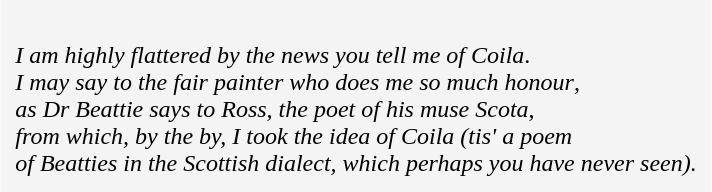<table cellpadding=10 border="0" align=center>
<tr>
<td bgcolor=#f4f4f4><br><em>I am highly flattered by the news you tell me of Coila</em>.<br>
<em>I may say to the fair painter who does me so much honour</em>,<br>
<em>as Dr Beattie says to Ross, the poet of his muse Scota</em>,<br>
<em>from which, by the by, I took the idea of Coila (tis' a poem</em><br>
<em>of Beatties in the Scottish dialect, which perhaps you have never seen).</em><br></td>
</tr>
</table>
